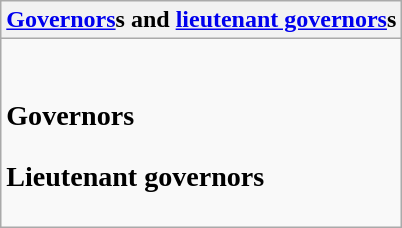<table class="wikitable collapsible collapsed">
<tr>
<th><a href='#'>Governors</a>s and <a href='#'>lieutenant governors</a>s</th>
</tr>
<tr>
<td><br><h3>Governors</h3><h3>Lieutenant governors</h3></td>
</tr>
</table>
